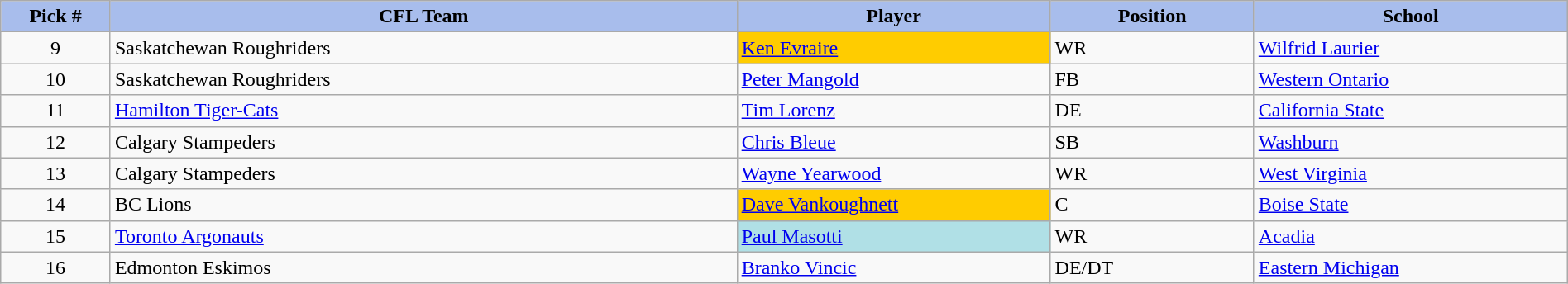<table class="wikitable" style="width: 100%">
<tr>
<th style="background:#a8bdec; width:7%;">Pick #</th>
<th style="width:40%; background:#a8bdec;">CFL Team</th>
<th style="width:20%; background:#a8bdec;">Player</th>
<th style="width:13%; background:#a8bdec;">Position</th>
<th style="width:20%; background:#a8bdec;">School</th>
</tr>
<tr>
<td align=center>9</td>
<td>Saskatchewan Roughriders</td>
<td style="background:#fc0;"><a href='#'>Ken Evraire</a></td>
<td>WR</td>
<td><a href='#'>Wilfrid Laurier</a></td>
</tr>
<tr>
<td align=center>10</td>
<td>Saskatchewan Roughriders</td>
<td><a href='#'>Peter Mangold</a></td>
<td>FB</td>
<td><a href='#'>Western Ontario</a></td>
</tr>
<tr>
<td align=center>11</td>
<td><a href='#'>Hamilton Tiger-Cats</a></td>
<td><a href='#'>Tim Lorenz</a></td>
<td>DE</td>
<td><a href='#'>California State</a></td>
</tr>
<tr>
<td align=center>12</td>
<td>Calgary Stampeders</td>
<td><a href='#'>Chris Bleue</a></td>
<td>SB</td>
<td><a href='#'>Washburn</a></td>
</tr>
<tr>
<td align=center>13</td>
<td>Calgary Stampeders</td>
<td><a href='#'>Wayne Yearwood</a></td>
<td>WR</td>
<td><a href='#'>West Virginia</a></td>
</tr>
<tr>
<td align=center>14</td>
<td>BC Lions</td>
<td style="background:#fc0;"><a href='#'>Dave Vankoughnett</a></td>
<td>C</td>
<td><a href='#'>Boise State</a></td>
</tr>
<tr>
<td align=center>15</td>
<td><a href='#'>Toronto Argonauts</a></td>
<td style="background:#b0e0e6;"><a href='#'>Paul Masotti</a></td>
<td>WR</td>
<td><a href='#'>Acadia</a></td>
</tr>
<tr>
<td align=center>16</td>
<td>Edmonton Eskimos</td>
<td><a href='#'>Branko Vincic</a></td>
<td>DE/DT</td>
<td><a href='#'>Eastern Michigan</a></td>
</tr>
</table>
